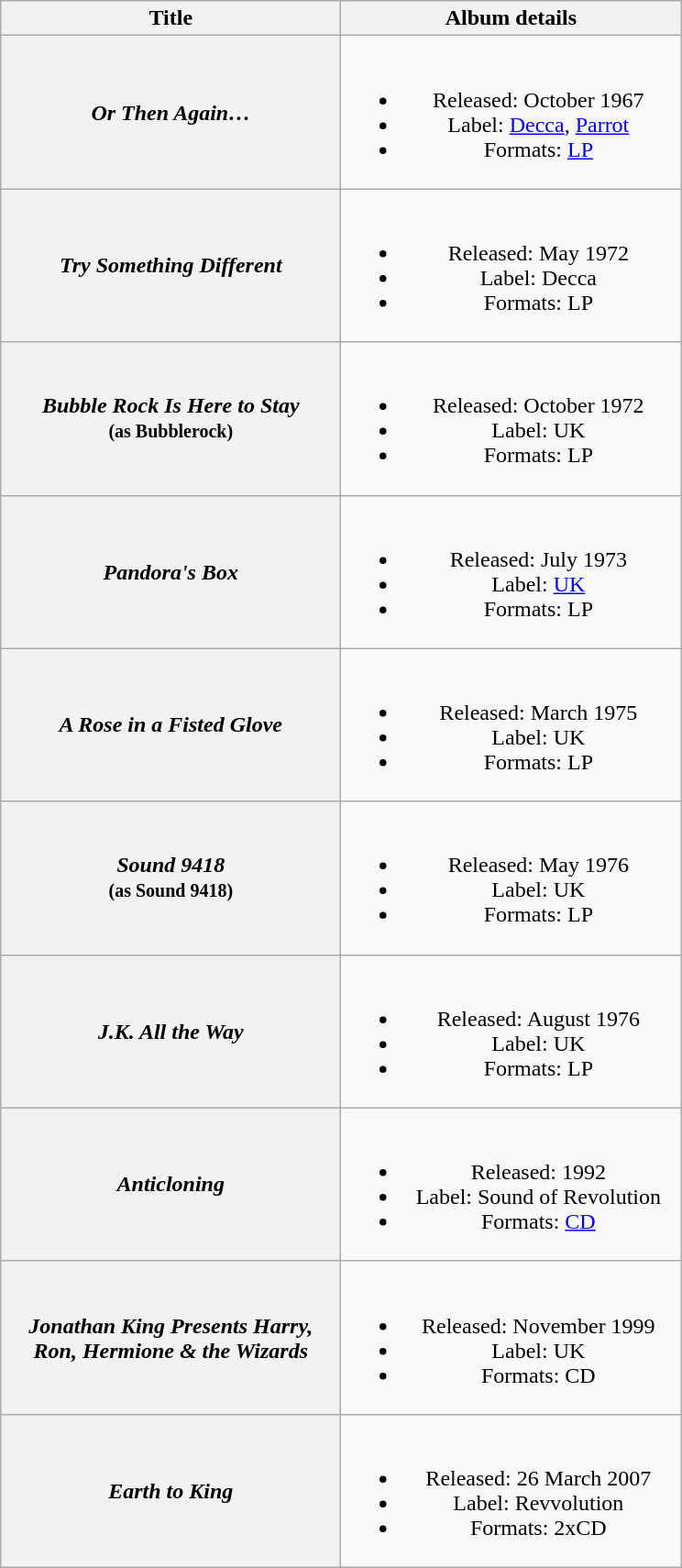<table class="wikitable plainrowheaders" style="text-align:center;">
<tr>
<th scope="col" style="width:15em;">Title</th>
<th scope="col" style="width:15em;">Album details</th>
</tr>
<tr>
<th scope="row"><em>Or Then Again…</em></th>
<td><br><ul><li>Released: October 1967</li><li>Label: <a href='#'>Decca</a>, <a href='#'>Parrot</a></li><li>Formats: <a href='#'>LP</a></li></ul></td>
</tr>
<tr>
<th scope="row"><em>Try Something Different</em></th>
<td><br><ul><li>Released: May 1972</li><li>Label: Decca</li><li>Formats: LP</li></ul></td>
</tr>
<tr>
<th scope="row"><em>Bubble Rock Is Here to Stay</em><br><small>(as Bubblerock)</small></th>
<td><br><ul><li>Released: October 1972</li><li>Label: UK</li><li>Formats: LP</li></ul></td>
</tr>
<tr>
<th scope="row"><em>Pandora's Box</em></th>
<td><br><ul><li>Released: July 1973</li><li>Label: <a href='#'>UK</a></li><li>Formats: LP</li></ul></td>
</tr>
<tr>
<th scope="row"><em>A Rose in a Fisted Glove</em></th>
<td><br><ul><li>Released: March 1975</li><li>Label: UK</li><li>Formats: LP</li></ul></td>
</tr>
<tr>
<th scope="row"><em>Sound 9418</em><br><small>(as Sound 9418)</small></th>
<td><br><ul><li>Released: May 1976</li><li>Label: UK</li><li>Formats: LP</li></ul></td>
</tr>
<tr>
<th scope="row"><em>J.K. All the Way</em></th>
<td><br><ul><li>Released: August 1976</li><li>Label: UK</li><li>Formats: LP</li></ul></td>
</tr>
<tr>
<th scope="row"><em>Anticloning</em></th>
<td><br><ul><li>Released: 1992</li><li>Label: Sound of Revolution</li><li>Formats: <a href='#'>CD</a></li></ul></td>
</tr>
<tr>
<th scope="row"><em>Jonathan King Presents Harry, Ron, Hermione & the Wizards</em></th>
<td><br><ul><li>Released: November 1999</li><li>Label: UK</li><li>Formats: CD</li></ul></td>
</tr>
<tr>
<th scope="row"><em>Earth to King</em></th>
<td><br><ul><li>Released: 26 March 2007</li><li>Label: Revvolution</li><li>Formats: 2xCD</li></ul></td>
</tr>
</table>
